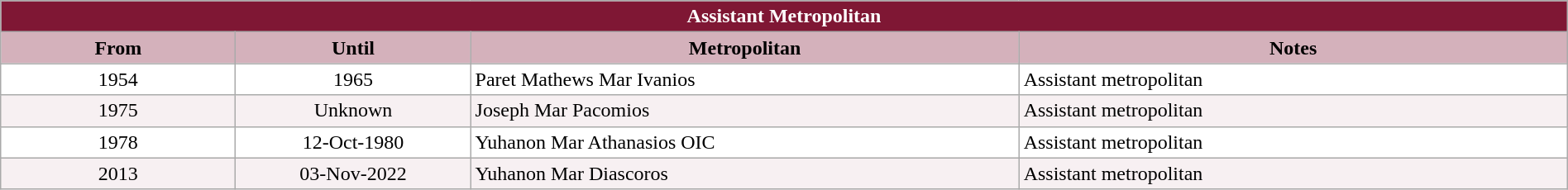<table class="wikitable" style="width: 100%;">
<tr>
<th colspan="4" style="background-color: #7F1734; color: white;">Assistant Metropolitan</th>
</tr>
<tr>
<th style="background-color: #D4B1BB; width: 15%;">From</th>
<th style="background-color: #D4B1BB; width: 15%;">Until</th>
<th style="background-color: #D4B1BB; width: 35%;">Metropolitan</th>
<th style="background-color: #D4B1BB; width: 35%;">Notes</th>
</tr>
<tr valign="top" style="background-color: white;">
<td style="text-align: center;">1954</td>
<td style="text-align: center;">1965</td>
<td>Paret Mathews Mar Ivanios</td>
<td>Assistant metropolitan</td>
</tr>
<tr valign="top" style="background-color: #F7F0F2;">
<td style="text-align: center;">1975</td>
<td style="text-align: center;">Unknown</td>
<td>Joseph Mar Pacomios</td>
<td>Assistant metropolitan</td>
</tr>
<tr valign="top" style="background-color: white;">
<td style="text-align: center;">1978</td>
<td style="text-align: center;">12-Oct-1980</td>
<td>Yuhanon Mar Athanasios OIC</td>
<td>Assistant metropolitan</td>
</tr>
<tr valign="top" style="background-color: #F7F0F2;">
<td style="text-align: center;">2013</td>
<td style="text-align: center;">03-Nov-2022</td>
<td>Yuhanon Mar Diascoros</td>
<td>Assistant metropolitan</td>
</tr>
</table>
